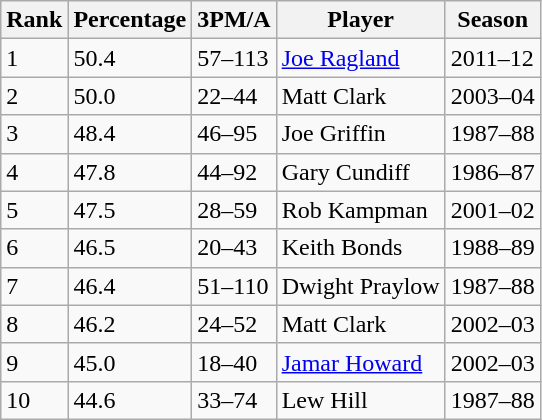<table class="wikitable">
<tr>
<th>Rank</th>
<th>Percentage</th>
<th>3PM/A</th>
<th>Player</th>
<th>Season</th>
</tr>
<tr>
<td>1</td>
<td>50.4</td>
<td>57–113</td>
<td><a href='#'>Joe Ragland</a></td>
<td>2011–12</td>
</tr>
<tr>
<td>2</td>
<td>50.0</td>
<td>22–44</td>
<td>Matt Clark</td>
<td>2003–04</td>
</tr>
<tr>
<td>3</td>
<td>48.4</td>
<td>46–95</td>
<td>Joe Griffin</td>
<td>1987–88</td>
</tr>
<tr>
<td>4</td>
<td>47.8</td>
<td>44–92</td>
<td>Gary Cundiff</td>
<td>1986–87</td>
</tr>
<tr>
<td>5</td>
<td>47.5</td>
<td>28–59</td>
<td>Rob Kampman</td>
<td>2001–02</td>
</tr>
<tr>
<td>6</td>
<td>46.5</td>
<td>20–43</td>
<td>Keith Bonds</td>
<td>1988–89</td>
</tr>
<tr>
<td>7</td>
<td>46.4</td>
<td>51–110</td>
<td>Dwight Praylow</td>
<td>1987–88</td>
</tr>
<tr>
<td>8</td>
<td>46.2</td>
<td>24–52</td>
<td>Matt Clark</td>
<td>2002–03</td>
</tr>
<tr>
<td>9</td>
<td>45.0</td>
<td>18–40</td>
<td><a href='#'>Jamar Howard</a></td>
<td>2002–03</td>
</tr>
<tr>
<td>10</td>
<td>44.6</td>
<td>33–74</td>
<td>Lew Hill</td>
<td>1987–88</td>
</tr>
</table>
